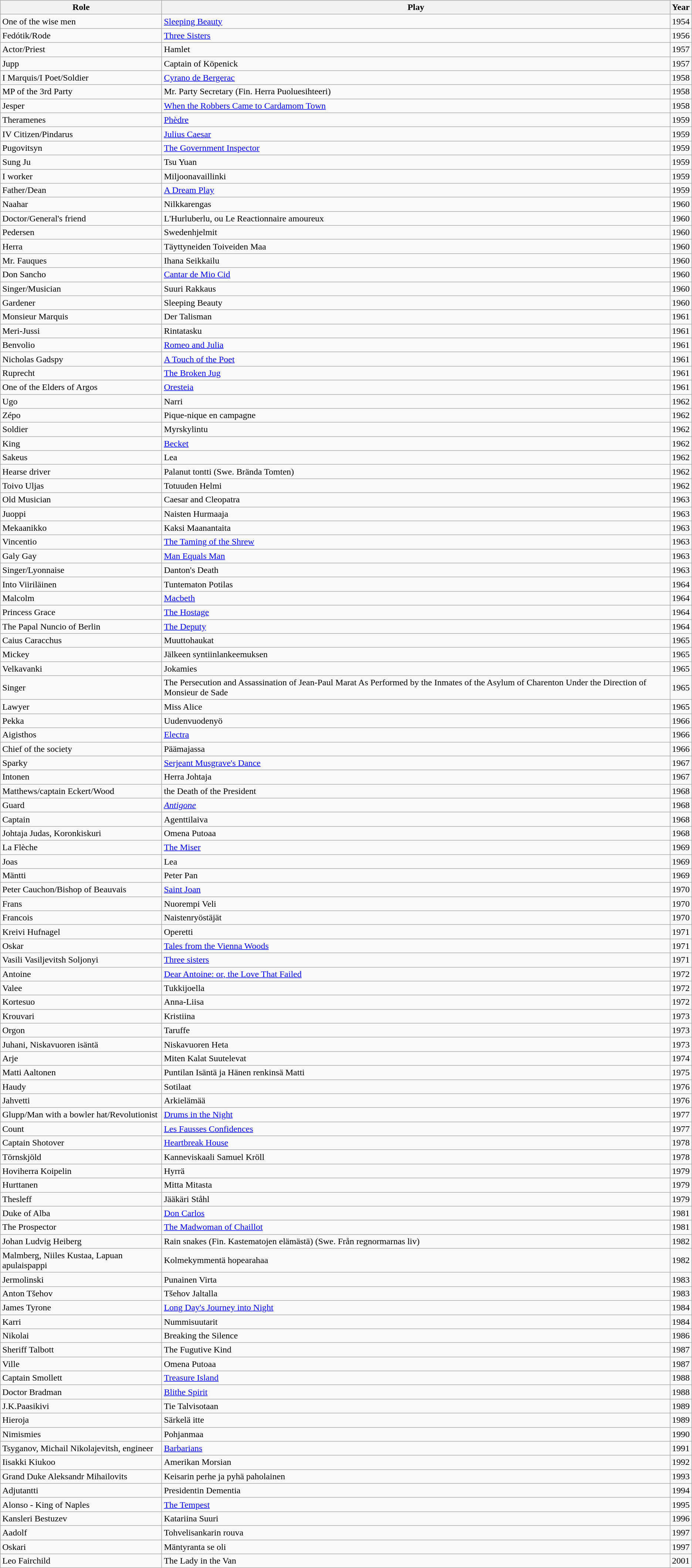<table class="wikitable">
<tr>
<th>Role</th>
<th>Play</th>
<th>Year</th>
</tr>
<tr>
<td>One of the wise men</td>
<td><a href='#'>Sleeping Beauty</a></td>
<td>1954</td>
</tr>
<tr>
<td>Fedótik/Rode</td>
<td><a href='#'>Three Sisters</a></td>
<td>1956</td>
</tr>
<tr>
<td>Actor/Priest</td>
<td>Hamlet</td>
<td>1957</td>
</tr>
<tr>
<td>Jupp</td>
<td>Captain of Köpenick</td>
<td>1957</td>
</tr>
<tr>
<td>I Marquis/I Poet/Soldier</td>
<td><a href='#'>Cyrano de Bergerac</a></td>
<td>1958</td>
</tr>
<tr>
<td>MP of the 3rd Party</td>
<td>Mr. Party Secretary (Fin. Herra Puoluesihteeri)</td>
<td>1958</td>
</tr>
<tr>
<td>Jesper</td>
<td><a href='#'>When the Robbers Came to Cardamom Town</a></td>
<td>1958</td>
</tr>
<tr>
<td>Theramenes</td>
<td><a href='#'>Phèdre</a></td>
<td>1959</td>
</tr>
<tr>
<td>IV Citizen/Pindarus</td>
<td><a href='#'>Julius Caesar</a></td>
<td>1959</td>
</tr>
<tr>
<td>Pugovitsyn</td>
<td><a href='#'>The Government Inspector</a></td>
<td>1959</td>
</tr>
<tr>
<td>Sung Ju</td>
<td>Tsu Yuan</td>
<td>1959</td>
</tr>
<tr>
<td>I worker</td>
<td>Miljoonavaillinki</td>
<td>1959</td>
</tr>
<tr>
<td>Father/Dean</td>
<td><a href='#'>A Dream Play</a></td>
<td>1959</td>
</tr>
<tr>
<td>Naahar</td>
<td>Nilkkarengas</td>
<td>1960</td>
</tr>
<tr>
<td>Doctor/General's friend</td>
<td>L'Hurluberlu, ou Le Reactionnaire amoureux</td>
<td>1960</td>
</tr>
<tr>
<td>Pedersen</td>
<td>Swedenhjelmit</td>
<td>1960</td>
</tr>
<tr>
<td>Herra</td>
<td>Täyttyneiden Toiveiden Maa</td>
<td>1960</td>
</tr>
<tr>
<td>Mr. Fauques</td>
<td>Ihana Seikkailu</td>
<td>1960</td>
</tr>
<tr>
<td>Don Sancho</td>
<td><a href='#'>Cantar de Mio Cid</a></td>
<td>1960</td>
</tr>
<tr>
<td>Singer/Musician</td>
<td>Suuri Rakkaus</td>
<td>1960</td>
</tr>
<tr>
<td>Gardener</td>
<td>Sleeping Beauty</td>
<td>1960</td>
</tr>
<tr>
<td>Monsieur Marquis</td>
<td>Der Talisman</td>
<td>1961</td>
</tr>
<tr>
<td>Meri-Jussi</td>
<td>Rintatasku</td>
<td>1961</td>
</tr>
<tr>
<td>Benvolio</td>
<td><a href='#'>Romeo and Julia</a></td>
<td>1961</td>
</tr>
<tr>
<td>Nicholas Gadspy</td>
<td><a href='#'>A Touch of the Poet</a></td>
<td>1961</td>
</tr>
<tr>
<td>Ruprecht</td>
<td><a href='#'>The Broken Jug</a></td>
<td>1961</td>
</tr>
<tr>
<td>One of the Elders of Argos</td>
<td><a href='#'>Oresteia</a></td>
<td>1961</td>
</tr>
<tr>
<td>Ugo</td>
<td>Narri</td>
<td>1962</td>
</tr>
<tr>
<td>Zépo</td>
<td>Pique-nique en campagne</td>
<td>1962</td>
</tr>
<tr>
<td>Soldier</td>
<td>Myrskylintu</td>
<td>1962</td>
</tr>
<tr>
<td>King</td>
<td><a href='#'>Becket</a></td>
<td>1962</td>
</tr>
<tr>
<td>Sakeus</td>
<td>Lea</td>
<td>1962</td>
</tr>
<tr>
<td>Hearse driver</td>
<td>Palanut tontti (Swe. Brända Tomten)</td>
<td>1962</td>
</tr>
<tr>
<td>Toivo Uljas</td>
<td>Totuuden Helmi</td>
<td>1962</td>
</tr>
<tr>
<td>Old Musician</td>
<td>Caesar and Cleopatra</td>
<td>1963</td>
</tr>
<tr>
<td>Juoppi</td>
<td>Naisten Hurmaaja</td>
<td>1963</td>
</tr>
<tr>
<td>Mekaanikko</td>
<td>Kaksi Maanantaita</td>
<td>1963</td>
</tr>
<tr>
<td>Vincentio</td>
<td><a href='#'>The Taming of the Shrew</a></td>
<td>1963</td>
</tr>
<tr>
<td>Galy Gay</td>
<td><a href='#'>Man Equals Man</a></td>
<td>1963</td>
</tr>
<tr>
<td>Singer/Lyonnaise</td>
<td>Danton's Death</td>
<td>1963</td>
</tr>
<tr>
<td>Into Viiriläinen</td>
<td>Tuntematon Potilas</td>
<td>1964</td>
</tr>
<tr>
<td>Malcolm</td>
<td><a href='#'>Macbeth</a></td>
<td>1964</td>
</tr>
<tr>
<td>Princess Grace</td>
<td><a href='#'>The Hostage</a></td>
<td>1964</td>
</tr>
<tr>
<td>The Papal Nuncio of Berlin</td>
<td><a href='#'>The Deputy</a></td>
<td>1964</td>
</tr>
<tr>
<td>Caius Caracchus</td>
<td>Muuttohaukat</td>
<td>1965</td>
</tr>
<tr>
<td>Mickey</td>
<td>Jälkeen syntiinlankeemuksen</td>
<td>1965</td>
</tr>
<tr>
<td>Velkavanki</td>
<td>Jokamies</td>
<td>1965</td>
</tr>
<tr>
<td>Singer</td>
<td>The Persecution and Assassination of Jean-Paul Marat As Performed by the Inmates of the Asylum of Charenton Under the Direction of Monsieur de Sade</td>
<td>1965</td>
</tr>
<tr>
<td>Lawyer</td>
<td>Miss Alice</td>
<td>1965</td>
</tr>
<tr>
<td>Pekka</td>
<td>Uudenvuodenyö</td>
<td>1966</td>
</tr>
<tr>
<td>Aigisthos</td>
<td><a href='#'>Electra</a></td>
<td>1966</td>
</tr>
<tr>
<td>Chief of the society</td>
<td>Päämajassa</td>
<td>1966</td>
</tr>
<tr>
<td>Sparky</td>
<td><a href='#'>Serjeant Musgrave's Dance</a></td>
<td>1967</td>
</tr>
<tr>
<td>Intonen</td>
<td>Herra Johtaja</td>
<td>1967</td>
</tr>
<tr>
<td>Matthews/captain Eckert/Wood</td>
<td>the Death of the President</td>
<td>1968</td>
</tr>
<tr>
<td>Guard</td>
<td><em><a href='#'>Antigone</a></em></td>
<td>1968</td>
</tr>
<tr>
<td>Captain</td>
<td>Agenttilaiva</td>
<td>1968</td>
</tr>
<tr>
<td>Johtaja Judas, Koronkiskuri</td>
<td>Omena Putoaa</td>
<td>1968</td>
</tr>
<tr>
<td>La Flèche</td>
<td><a href='#'>The Miser</a></td>
<td>1969</td>
</tr>
<tr>
<td>Joas</td>
<td>Lea</td>
<td>1969</td>
</tr>
<tr>
<td>Mäntti</td>
<td>Peter Pan</td>
<td>1969</td>
</tr>
<tr>
<td>Peter Cauchon/Bishop of Beauvais</td>
<td><a href='#'>Saint Joan</a></td>
<td>1970</td>
</tr>
<tr>
<td>Frans</td>
<td>Nuorempi Veli</td>
<td>1970</td>
</tr>
<tr>
<td>Francois</td>
<td>Naistenryöstäjät</td>
<td>1970</td>
</tr>
<tr>
<td>Kreivi Hufnagel</td>
<td>Operetti</td>
<td>1971</td>
</tr>
<tr>
<td>Oskar</td>
<td><a href='#'>Tales from the Vienna Woods</a></td>
<td>1971</td>
</tr>
<tr>
<td>Vasili Vasiljevitsh Soljonyi</td>
<td><a href='#'>Three sisters</a></td>
<td>1971</td>
</tr>
<tr>
<td>Antoine</td>
<td><a href='#'>Dear Antoine: or, the Love That Failed</a></td>
<td>1972</td>
</tr>
<tr>
<td>Valee</td>
<td>Tukkijoella</td>
<td>1972</td>
</tr>
<tr>
<td>Kortesuo</td>
<td>Anna-Liisa</td>
<td>1972</td>
</tr>
<tr>
<td>Krouvari</td>
<td>Kristiina</td>
<td>1973</td>
</tr>
<tr>
<td>Orgon</td>
<td>Taruffe</td>
<td>1973</td>
</tr>
<tr>
<td>Juhani, Niskavuoren isäntä</td>
<td>Niskavuoren Heta</td>
<td>1973</td>
</tr>
<tr>
<td>Arje</td>
<td>Miten Kalat Suutelevat</td>
<td>1974</td>
</tr>
<tr>
<td>Matti Aaltonen</td>
<td>Puntilan Isäntä ja Hänen renkinsä Matti</td>
<td>1975</td>
</tr>
<tr>
<td>Haudy</td>
<td>Sotilaat</td>
<td>1976</td>
</tr>
<tr>
<td>Jahvetti</td>
<td>Arkielämää</td>
<td>1976</td>
</tr>
<tr>
<td>Glupp/Man with a bowler hat/Revolutionist</td>
<td><a href='#'>Drums in the Night</a></td>
<td>1977</td>
</tr>
<tr>
<td>Count</td>
<td><a href='#'>Les Fausses Confidences</a></td>
<td>1977</td>
</tr>
<tr>
<td>Captain Shotover</td>
<td><a href='#'>Heartbreak House</a></td>
<td>1978</td>
</tr>
<tr>
<td>Törnskjöld</td>
<td>Kanneviskaali Samuel Kröll</td>
<td>1978</td>
</tr>
<tr>
<td>Hoviherra Koipelin</td>
<td>Hyrrä</td>
<td>1979</td>
</tr>
<tr>
<td>Hurttanen</td>
<td>Mitta Mitasta</td>
<td>1979</td>
</tr>
<tr>
<td>Thesleff</td>
<td>Jääkäri Ståhl</td>
<td>1979</td>
</tr>
<tr>
<td>Duke of Alba</td>
<td><a href='#'>Don Carlos</a></td>
<td>1981</td>
</tr>
<tr>
<td>The Prospector</td>
<td><a href='#'>The Madwoman of Chaillot</a></td>
<td>1981</td>
</tr>
<tr>
<td>Johan Ludvig Heiberg</td>
<td>Rain snakes (Fin. Kastematojen elämästä) (Swe. Från regnormarnas liv)</td>
<td>1982</td>
</tr>
<tr>
<td>Malmberg, Niiles Kustaa, Lapuan apulaispappi</td>
<td>Kolmekymmentä hopearahaa</td>
<td>1982</td>
</tr>
<tr>
<td>Jermolinski</td>
<td>Punainen Virta</td>
<td>1983</td>
</tr>
<tr>
<td>Anton Tšehov</td>
<td>Tšehov Jaltalla</td>
<td>1983</td>
</tr>
<tr>
<td>James Tyrone</td>
<td><a href='#'>Long Day's Journey into Night</a></td>
<td>1984</td>
</tr>
<tr>
<td>Karri</td>
<td>Nummisuutarit</td>
<td>1984</td>
</tr>
<tr>
<td>Nikolai</td>
<td>Breaking the Silence</td>
<td>1986</td>
</tr>
<tr>
<td>Sheriff Talbott</td>
<td>The Fugutive Kind</td>
<td>1987</td>
</tr>
<tr>
<td>Ville</td>
<td>Omena Putoaa</td>
<td>1987</td>
</tr>
<tr>
<td>Captain Smollett</td>
<td><a href='#'>Treasure Island</a></td>
<td>1988</td>
</tr>
<tr>
<td>Doctor Bradman</td>
<td><a href='#'>Blithe Spirit</a></td>
<td>1988</td>
</tr>
<tr>
<td>J.K.Paasikivi</td>
<td>Tie Talvisotaan</td>
<td>1989</td>
</tr>
<tr>
<td>Hieroja</td>
<td>Särkelä itte</td>
<td>1989</td>
</tr>
<tr>
<td>Nimismies</td>
<td>Pohjanmaa</td>
<td>1990</td>
</tr>
<tr>
<td>Tsyganov, Michail Nikolajevitsh, engineer</td>
<td><a href='#'>Barbarians</a></td>
<td>1991</td>
</tr>
<tr>
<td>Iisakki Kiukoo</td>
<td>Amerikan Morsian</td>
<td>1992</td>
</tr>
<tr>
<td>Grand Duke Aleksandr Mihailovits</td>
<td>Keisarin perhe ja pyhä paholainen</td>
<td>1993</td>
</tr>
<tr>
<td>Adjutantti</td>
<td>Presidentin Dementia</td>
<td>1994</td>
</tr>
<tr>
<td>Alonso - King of Naples</td>
<td><a href='#'>The Tempest</a></td>
<td>1995</td>
</tr>
<tr>
<td>Kansleri Bestuzev</td>
<td>Katariina Suuri</td>
<td>1996</td>
</tr>
<tr>
<td>Aadolf</td>
<td>Tohvelisankarin rouva</td>
<td>1997</td>
</tr>
<tr>
<td>Oskari</td>
<td>Mäntyranta se oli</td>
<td>1997</td>
</tr>
<tr>
<td>Leo Fairchild</td>
<td>The Lady in the Van</td>
<td>2001</td>
</tr>
</table>
